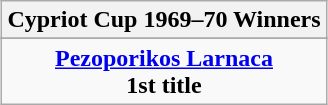<table class="wikitable" style="text-align:center;margin: 0 auto;">
<tr>
<th>Cypriot Cup 1969–70 Winners</th>
</tr>
<tr>
</tr>
<tr>
<td><strong><a href='#'>Pezoporikos Larnaca</a></strong><br><strong>1st title</strong></td>
</tr>
</table>
